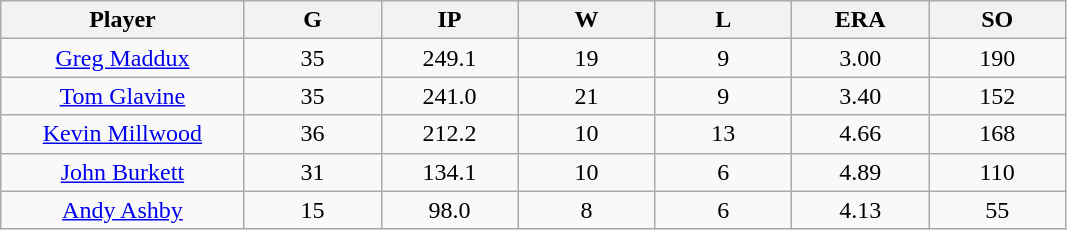<table class="wikitable sortable">
<tr>
<th bgcolor="#DDDDFF" width="16%">Player</th>
<th bgcolor="#DDDDFF" width="9%">G</th>
<th bgcolor="#DDDDFF" width="9%">IP</th>
<th bgcolor="#DDDDFF" width="9%">W</th>
<th bgcolor="#DDDDFF" width="9%">L</th>
<th bgcolor="#DDDDFF" width="9%">ERA</th>
<th bgcolor="#DDDDFF" width="9%">SO</th>
</tr>
<tr align="center">
<td><a href='#'>Greg Maddux</a></td>
<td>35</td>
<td>249.1</td>
<td>19</td>
<td>9</td>
<td>3.00</td>
<td>190</td>
</tr>
<tr align="center">
<td><a href='#'>Tom Glavine</a></td>
<td>35</td>
<td>241.0</td>
<td>21</td>
<td>9</td>
<td>3.40</td>
<td>152</td>
</tr>
<tr align="center">
<td><a href='#'>Kevin Millwood</a></td>
<td>36</td>
<td>212.2</td>
<td>10</td>
<td>13</td>
<td>4.66</td>
<td>168</td>
</tr>
<tr align="center">
<td><a href='#'>John Burkett</a></td>
<td>31</td>
<td>134.1</td>
<td>10</td>
<td>6</td>
<td>4.89</td>
<td>110</td>
</tr>
<tr align="center">
<td><a href='#'>Andy Ashby</a></td>
<td>15</td>
<td>98.0</td>
<td>8</td>
<td>6</td>
<td>4.13</td>
<td>55</td>
</tr>
</table>
